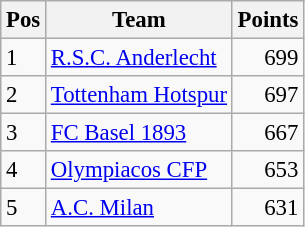<table class="wikitable" style="font-size: 95%;">
<tr>
<th>Pos</th>
<th>Team</th>
<th>Points</th>
</tr>
<tr>
<td>1</td>
<td> <a href='#'>R.S.C. Anderlecht</a></td>
<td align="right">699</td>
</tr>
<tr>
<td>2</td>
<td> <a href='#'>Tottenham Hotspur</a></td>
<td align="right">697</td>
</tr>
<tr>
<td>3</td>
<td> <a href='#'>FC Basel 1893</a></td>
<td align="right">667</td>
</tr>
<tr>
<td>4</td>
<td> <a href='#'>Olympiacos CFP</a></td>
<td align="right">653</td>
</tr>
<tr>
<td>5</td>
<td> <a href='#'>A.C. Milan</a></td>
<td align="right">631</td>
</tr>
</table>
